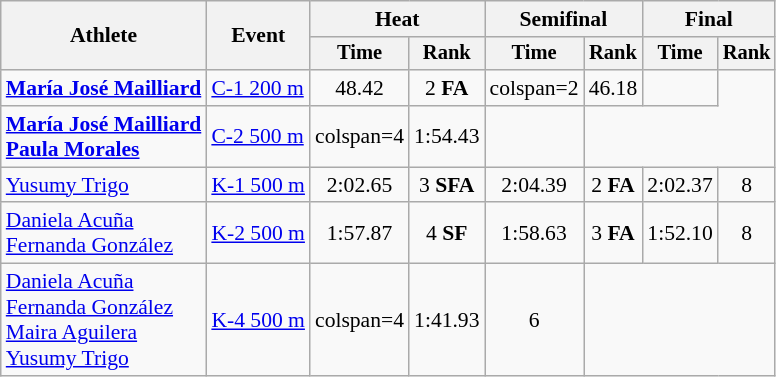<table class=wikitable style=font-size:90%;text-align:center>
<tr>
<th rowspan=2>Athlete</th>
<th rowspan=2>Event</th>
<th colspan=2>Heat</th>
<th colspan=2>Semifinal</th>
<th colspan=2>Final</th>
</tr>
<tr style=font-size:95%>
<th>Time</th>
<th>Rank</th>
<th>Time</th>
<th>Rank</th>
<th>Time</th>
<th>Rank</th>
</tr>
<tr>
<td style="text-align:left"><strong><a href='#'>María José Mailliard</a></strong></td>
<td style="text-align:left"><a href='#'>C-1 200 m</a></td>
<td>48.42</td>
<td>2 <strong>FA</strong></td>
<td>colspan=2 </td>
<td>46.18</td>
<td></td>
</tr>
<tr>
<td style="text-align:left"><strong><a href='#'>María José Mailliard</a><br><a href='#'>Paula Morales</a></strong></td>
<td style="text-align:left"><a href='#'>C-2 500 m</a></td>
<td>colspan=4 </td>
<td>1:54.43</td>
<td></td>
</tr>
<tr>
<td style="text-align:left"><a href='#'>Yusumy Trigo</a></td>
<td style="text-align:left"><a href='#'>K-1 500 m</a></td>
<td>2:02.65</td>
<td>3 <strong>SFA</strong></td>
<td>2:04.39</td>
<td>2 <strong>FA</strong></td>
<td>2:02.37</td>
<td>8</td>
</tr>
<tr>
<td style="text-align:left"><a href='#'>Daniela Acuña</a><br><a href='#'>Fernanda González</a></td>
<td style="text-align:left"><a href='#'>K-2 500 m</a></td>
<td>1:57.87</td>
<td>4 <strong>SF</strong></td>
<td>1:58.63</td>
<td>3 <strong>FA</strong></td>
<td>1:52.10</td>
<td>8</td>
</tr>
<tr>
<td style="text-align:left"><a href='#'>Daniela Acuña</a><br><a href='#'>Fernanda González</a><br><a href='#'>Maira Aguilera</a><br><a href='#'>Yusumy Trigo</a></td>
<td style="text-align:left"><a href='#'>K-4 500 m</a></td>
<td>colspan=4 </td>
<td>1:41.93</td>
<td>6</td>
</tr>
</table>
